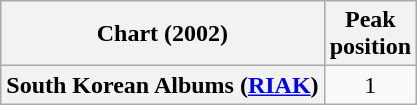<table class="wikitable plainrowheaders" style="text-align:center">
<tr>
<th scope="col">Chart (2002)</th>
<th scope="col">Peak<br>position</th>
</tr>
<tr>
<th scope="row">South Korean Albums (<a href='#'>RIAK</a>)</th>
<td>1</td>
</tr>
</table>
